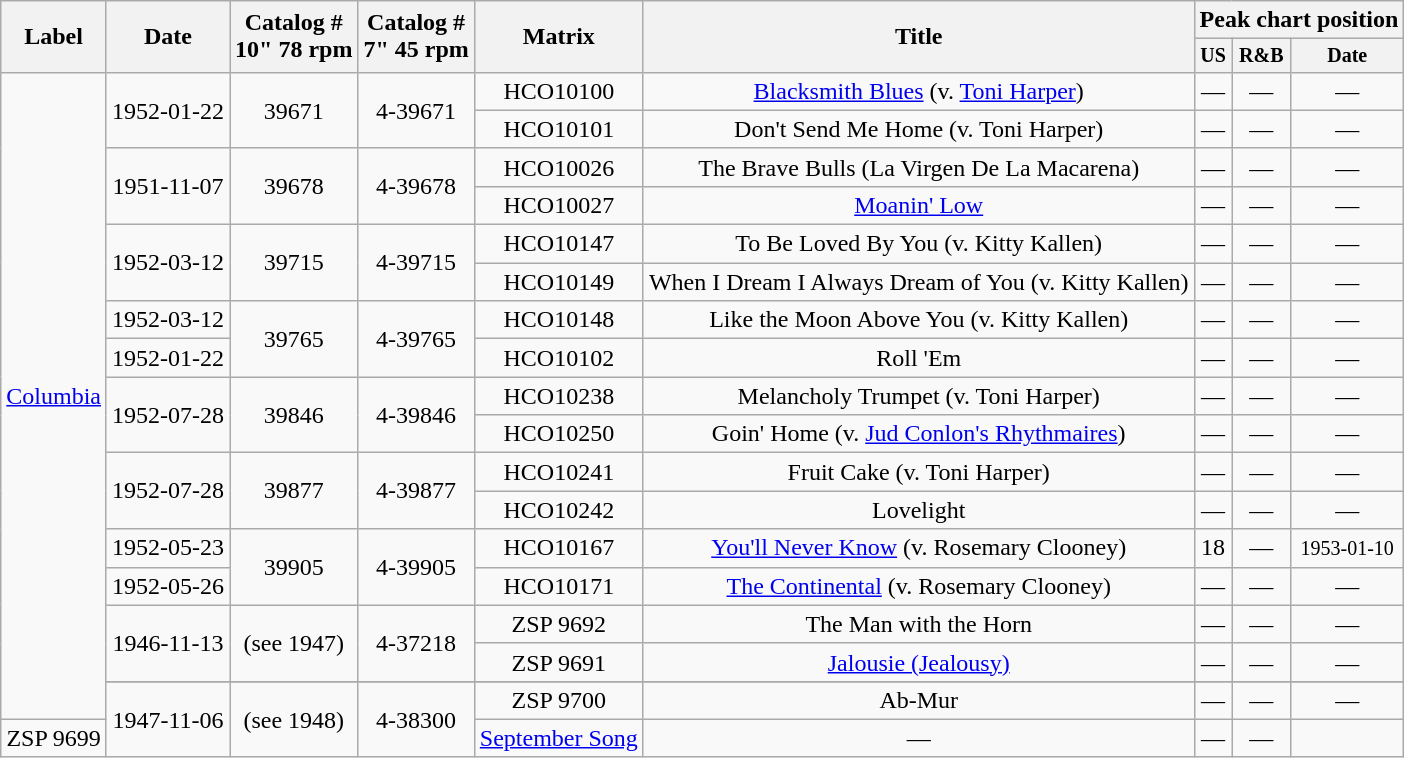<table class="wikitable sortable" style="text-align:center;">
<tr>
<th rowspan="2">Label</th>
<th rowspan="2">Date</th>
<th rowspan="2">Catalog #<br>10" 78 rpm</th>
<th rowspan="2">Catalog #<br>7" 45 rpm</th>
<th rowspan="2">Matrix</th>
<th rowspan="2">Title</th>
<th colspan="4">Peak chart position</th>
</tr>
<tr style="font-size:smaller;">
<th>US</th>
<th>R&B</th>
<th>Date</th>
</tr>
<tr>
<td rowspan="18"><a href='#'>Columbia</a></td>
<td rowspan="2">1952-01-22</td>
<td rowspan="2">39671</td>
<td rowspan="2">4-39671</td>
<td>HCO10100</td>
<td><a href='#'>Blacksmith Blues</a> (v. <a href='#'>Toni Harper</a>)</td>
<td>—</td>
<td>—</td>
<td>—</td>
</tr>
<tr>
<td>HCO10101</td>
<td>Don't Send Me Home (v. Toni Harper)</td>
<td>—</td>
<td>—</td>
<td>—</td>
</tr>
<tr>
<td rowspan="2">1951-11-07</td>
<td rowspan="2">39678</td>
<td rowspan="2">4-39678</td>
<td>HCO10026</td>
<td>The Brave Bulls (La Virgen De La Macarena)</td>
<td>—</td>
<td>—</td>
<td>—</td>
</tr>
<tr>
<td>HCO10027</td>
<td><a href='#'>Moanin' Low</a></td>
<td>—</td>
<td>—</td>
<td>—</td>
</tr>
<tr>
<td rowspan="2">1952-03-12</td>
<td rowspan="2">39715</td>
<td rowspan="2">4-39715</td>
<td>HCO10147</td>
<td>To Be Loved By You (v. Kitty Kallen)</td>
<td>—</td>
<td>—</td>
<td>—</td>
</tr>
<tr>
<td>HCO10149</td>
<td>When I Dream I Always Dream of You (v. Kitty Kallen)</td>
<td>—</td>
<td>—</td>
<td>—</td>
</tr>
<tr>
<td>1952-03-12</td>
<td rowspan="2">39765</td>
<td rowspan="2">4-39765</td>
<td>HCO10148</td>
<td>Like the Moon Above You (v. Kitty Kallen)</td>
<td>—</td>
<td>—</td>
<td>—</td>
</tr>
<tr>
<td>1952-01-22</td>
<td>HCO10102</td>
<td>Roll 'Em</td>
<td>—</td>
<td>—</td>
<td>—</td>
</tr>
<tr>
<td rowspan="2">1952-07-28</td>
<td rowspan="2">39846</td>
<td rowspan="2">4-39846</td>
<td>HCO10238</td>
<td>Melancholy Trumpet (v. Toni Harper)</td>
<td>—</td>
<td>—</td>
<td>—</td>
</tr>
<tr>
<td>HCO10250</td>
<td>Goin' Home (v. <a href='#'>Jud Conlon's Rhythmaires</a>)</td>
<td>—</td>
<td>—</td>
<td>—</td>
</tr>
<tr>
<td rowspan="2">1952-07-28</td>
<td rowspan="2">39877</td>
<td rowspan="2">4-39877</td>
<td>HCO10241</td>
<td>Fruit Cake (v. Toni Harper)</td>
<td>—</td>
<td>—</td>
<td>—</td>
</tr>
<tr>
<td>HCO10242</td>
<td>Lovelight</td>
<td>—</td>
<td>—</td>
<td>—</td>
</tr>
<tr>
<td>1952-05-23</td>
<td rowspan="2">39905</td>
<td rowspan="2">4-39905</td>
<td>HCO10167</td>
<td><a href='#'>You'll Never Know</a> (v. Rosemary Clooney)</td>
<td>18</td>
<td>—</td>
<td><small>1953-01-10</small></td>
</tr>
<tr>
<td>1952-05-26</td>
<td>HCO10171</td>
<td><a href='#'>The Continental</a> (v. Rosemary Clooney)</td>
<td>—</td>
<td>—</td>
<td>—</td>
</tr>
<tr>
<td rowspan="2">1946-11-13</td>
<td rowspan="2">(see 1947)</td>
<td rowspan="2">4-37218</td>
<td>ZSP 9692</td>
<td>The Man with the Horn</td>
<td>—</td>
<td>—</td>
<td>—</td>
</tr>
<tr>
<td>ZSP 9691</td>
<td><a href='#'>Jalousie (Jealousy)</a></td>
<td>—</td>
<td>—</td>
<td>—</td>
</tr>
<tr>
</tr>
<tr>
<td rowspan="2">1947-11-06</td>
<td rowspan="2">(see 1948)</td>
<td rowspan="2">4-38300</td>
<td>ZSP 9700</td>
<td>Ab-Mur</td>
<td>—</td>
<td>—</td>
<td>—</td>
</tr>
<tr>
<td>ZSP 9699</td>
<td><a href='#'>September Song</a></td>
<td>—</td>
<td>—</td>
<td>—</td>
</tr>
</table>
